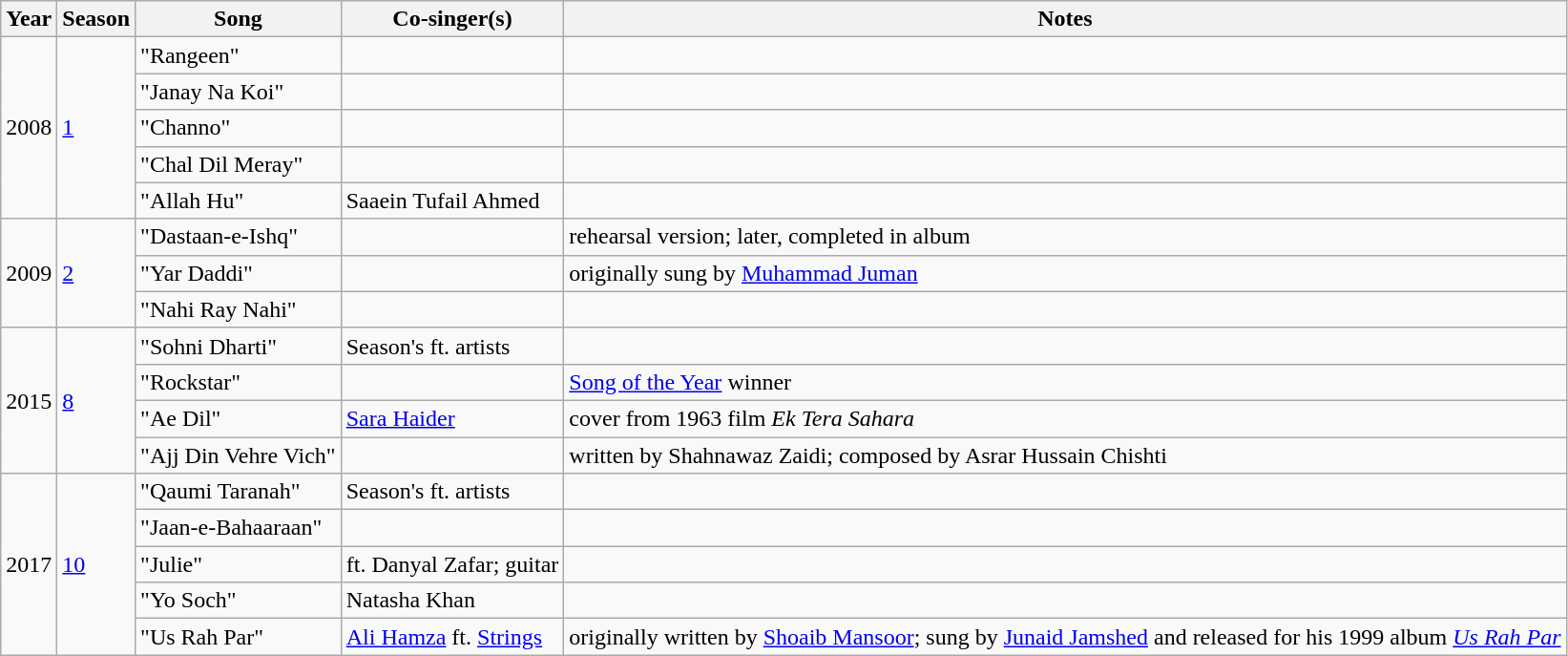<table class="wikitable">
<tr>
<th>Year</th>
<th>Season</th>
<th>Song</th>
<th>Co-singer(s)</th>
<th>Notes</th>
</tr>
<tr>
<td rowspan=5>2008</td>
<td rowspan=5><a href='#'>1</a></td>
<td>"Rangeen"</td>
<td></td>
<td></td>
</tr>
<tr>
<td>"Janay Na Koi"</td>
<td></td>
<td></td>
</tr>
<tr>
<td>"Channo"</td>
<td></td>
<td></td>
</tr>
<tr>
<td>"Chal Dil Meray"</td>
<td></td>
<td></td>
</tr>
<tr>
<td>"Allah Hu"</td>
<td>Saaein Tufail Ahmed</td>
<td></td>
</tr>
<tr>
<td rowspan=3>2009</td>
<td rowspan=3><a href='#'>2</a></td>
<td>"Dastaan-e-Ishq"</td>
<td></td>
<td>rehearsal version; later, completed in album</td>
</tr>
<tr>
<td>"Yar Daddi"</td>
<td></td>
<td>originally sung by <a href='#'>Muhammad Juman</a></td>
</tr>
<tr>
<td>"Nahi Ray Nahi"</td>
<td></td>
<td></td>
</tr>
<tr>
<td rowspan=4>2015</td>
<td rowspan=4><a href='#'>8</a></td>
<td>"Sohni Dharti"</td>
<td>Season's ft. artists</td>
<td></td>
</tr>
<tr>
<td>"Rockstar"</td>
<td></td>
<td><a href='#'>Song of the Year</a> winner</td>
</tr>
<tr>
<td>"Ae Dil"</td>
<td><a href='#'>Sara Haider</a></td>
<td>cover from 1963 film <em>Ek Tera Sahara</em></td>
</tr>
<tr>
<td>"Ajj Din Vehre Vich"</td>
<td></td>
<td>written by Shahnawaz Zaidi; composed by Asrar Hussain Chishti</td>
</tr>
<tr>
<td rowspan=5>2017</td>
<td rowspan=5><a href='#'>10</a></td>
<td>"Qaumi Taranah"</td>
<td>Season's ft. artists</td>
<td></td>
</tr>
<tr>
<td>"Jaan-e-Bahaaraan"</td>
<td></td>
<td></td>
</tr>
<tr>
<td>"Julie"</td>
<td>ft. Danyal Zafar; guitar</td>
<td></td>
</tr>
<tr>
<td>"Yo Soch"</td>
<td>Natasha Khan</td>
<td></td>
</tr>
<tr>
<td>"Us Rah Par"</td>
<td><a href='#'>Ali Hamza</a> ft. <a href='#'>Strings</a></td>
<td>originally written by <a href='#'>Shoaib Mansoor</a>; sung by <a href='#'>Junaid Jamshed</a> and released for his 1999 album <em><a href='#'>Us Rah Par</a></em></td>
</tr>
</table>
